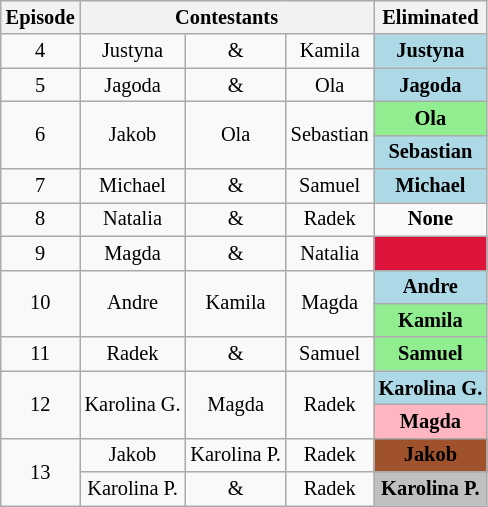<table class="wikitable" border="2" style="text-align:center; font-size:85%;">
<tr>
<th>Episode</th>
<th colspan="3">Contestants</th>
<th>Eliminated</th>
</tr>
<tr>
<td>4</td>
<td>Justyna</td>
<td>&</td>
<td>Kamila</td>
<td style="background:lightblue;"><strong>Justyna</strong></td>
</tr>
<tr>
<td>5</td>
<td>Jagoda</td>
<td>&</td>
<td>Ola</td>
<td style="background:lightblue;"><strong>Jagoda</strong></td>
</tr>
<tr>
<td rowspan="2">6</td>
<td rowspan="2">Jakob</td>
<td rowspan="2">Ola</td>
<td rowspan="2">Sebastian</td>
<td style="background:lightgreen;"><strong>Ola</strong></td>
</tr>
<tr>
<td style="background:lightblue;"><strong>Sebastian</strong></td>
</tr>
<tr>
<td>7</td>
<td>Michael</td>
<td>&</td>
<td>Samuel</td>
<td style="background:lightblue;"><strong>Michael</strong></td>
</tr>
<tr>
<td>8</td>
<td>Natalia</td>
<td>&</td>
<td>Radek</td>
<td><strong>None</strong></td>
</tr>
<tr>
<td>9</td>
<td>Magda</td>
<td>&</td>
<td>Natalia</td>
<td style="background:crimson;"><strong></strong></td>
</tr>
<tr>
<td rowspan="2">10</td>
<td rowspan="2">Andre</td>
<td rowspan="2">Kamila</td>
<td rowspan="2">Magda</td>
<td style="background:lightblue;"><strong>Andre</strong></td>
</tr>
<tr>
<td style="background:lightgreen;"><strong>Kamila</strong></td>
</tr>
<tr>
<td>11</td>
<td>Radek</td>
<td>&</td>
<td>Samuel</td>
<td style="background:lightgreen;"><strong>Samuel</strong></td>
</tr>
<tr>
<td rowspan="2">12</td>
<td rowspan="2">Karolina G.</td>
<td rowspan="2">Magda</td>
<td rowspan="2">Radek</td>
<td style="background:lightblue;"><strong>Karolina G.</strong></td>
</tr>
<tr>
<td style="background:lightpink;"><strong>Magda</strong></td>
</tr>
<tr>
<td rowspan="2">13</td>
<td>Jakob</td>
<td>Karolina P.</td>
<td>Radek</td>
<td style="background:sienna;"><strong>Jakob</strong></td>
</tr>
<tr>
<td>Karolina P.</td>
<td>&</td>
<td>Radek</td>
<td style="background:silver;"><strong>Karolina P.</strong></td>
</tr>
</table>
